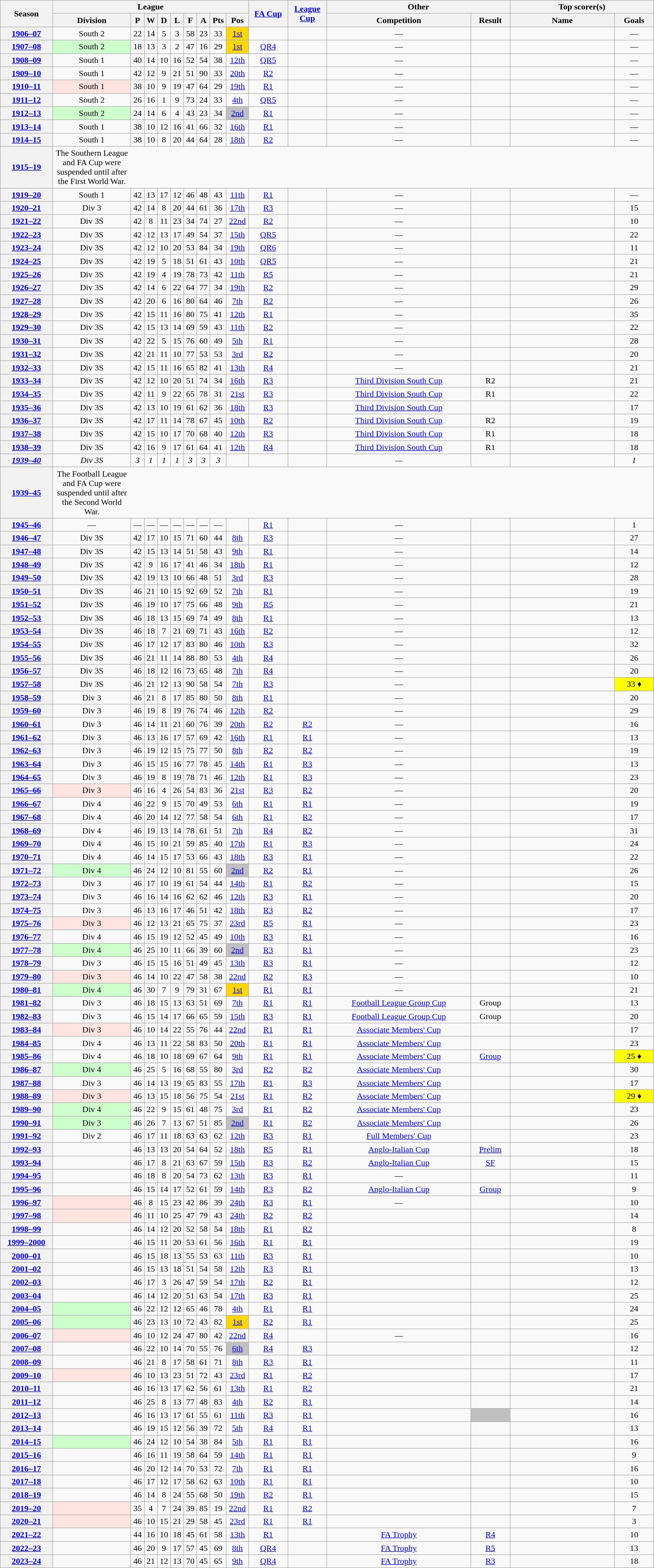<table class="wikitable sortable" style="text-align: center">
<tr>
<th rowspan=2 width=8% scope=col>Season</th>
<th colspan=9 width=30%>League</th>
<th rowspan=2 width=6% scope=col data-sort-type="text"><a href='#'>FA Cup</a></th>
<th rowspan=2 width=6% scope=col data-sort-type="text"><a href='#'>League Cup</a></th>
<th colspan=2>Other</th>
<th colspan=2>Top scorer(s)</th>
</tr>
<tr class=unsortable>
<th scope=col width=12% data-sort-type="text">Division</th>
<th scope=col data-sort-type="number">P</th>
<th scope=col data-sort-type="number">W</th>
<th scope=col data-sort-type="number">D</th>
<th scope=col data-sort-type="number">L</th>
<th scope=col data-sort-type="number">F</th>
<th scope=col data-sort-type="number">A</th>
<th scope=col data-sort-type="number">Pts</th>
<th scope=col data-sort-type="number">Pos</th>
<th scope=col width=22% data-sort-type="text">Competition</th>
<th scope=col width=6% data-sort-type="text">Result</th>
<th scope=col width=16% data-sort-type="text">Name</th>
<th scope=col width=6% data-sort-type="number">Goals</th>
</tr>
<tr>
<th scope=row><a href='#'>1906–07</a></th>
<td>South 2</td>
<td>22</td>
<td>14</td>
<td>5</td>
<td>3</td>
<td>58</td>
<td>23</td>
<td>33</td>
<td style=background:gold><a href='#'>1st</a></td>
<td></td>
<td></td>
<td>—</td>
<td></td>
<td style=text-align:left></td>
<td data-sort-value=-1>—</td>
</tr>
<tr>
<th scope=row><a href='#'>1907–08</a></th>
<td style=background:#cfc>South 2 </td>
<td>18</td>
<td>13</td>
<td>3</td>
<td>2</td>
<td>47</td>
<td>16</td>
<td>29</td>
<td style=background:gold><a href='#'>1st</a></td>
<td><a href='#'>QR4</a></td>
<td></td>
<td>—</td>
<td></td>
<td style=text-align:left></td>
<td data-sort-value=-1>—</td>
</tr>
<tr>
<th scope=row><a href='#'>1908–09</a></th>
<td>South 1</td>
<td>40</td>
<td>14</td>
<td>10</td>
<td>16</td>
<td>52</td>
<td>54</td>
<td>38</td>
<td><a href='#'>12th</a></td>
<td><a href='#'>QR5</a></td>
<td></td>
<td>—</td>
<td></td>
<td style=text-align:left></td>
<td data-sort-value=-1>—</td>
</tr>
<tr>
<th scope=row><a href='#'>1909–10</a></th>
<td>South 1</td>
<td>42</td>
<td>12</td>
<td>9</td>
<td>21</td>
<td>51</td>
<td>90</td>
<td>33</td>
<td><a href='#'>20th</a></td>
<td><a href='#'>R2</a></td>
<td></td>
<td>—</td>
<td></td>
<td style=text-align:left></td>
<td data-sort-value=-1>—</td>
</tr>
<tr>
<th scope=row><a href='#'>1910–11</a></th>
<td style=background:MistyRose>South 1 </td>
<td>38</td>
<td>10</td>
<td>9</td>
<td>19</td>
<td>47</td>
<td>64</td>
<td>29</td>
<td><a href='#'>19th</a></td>
<td><a href='#'>R1</a></td>
<td></td>
<td>—</td>
<td></td>
<td style=text-align:left></td>
<td data-sort-value=-1>—</td>
</tr>
<tr>
<th scope=row><a href='#'>1911–12</a></th>
<td>South 2</td>
<td>26</td>
<td>16</td>
<td>1</td>
<td>9</td>
<td>73</td>
<td>24</td>
<td>33</td>
<td><a href='#'>4th</a></td>
<td><a href='#'>QR5</a></td>
<td></td>
<td>—</td>
<td></td>
<td style=text-align:left></td>
<td data-sort-value=-1>—</td>
</tr>
<tr>
<th scope=row><a href='#'>1912–13</a></th>
<td style=background:#cfc>South 2 </td>
<td>24</td>
<td>14</td>
<td>6</td>
<td>4</td>
<td>43</td>
<td>23</td>
<td>34</td>
<td style=background:silver><a href='#'>2nd</a></td>
<td><a href='#'>R1</a></td>
<td></td>
<td>—</td>
<td></td>
<td style=text-align:left></td>
<td data-sort-value=-1>—</td>
</tr>
<tr>
<th scope=row><a href='#'>1913–14</a></th>
<td>South 1</td>
<td>38</td>
<td>10</td>
<td>12</td>
<td>16</td>
<td>41</td>
<td>66</td>
<td>32</td>
<td><a href='#'>16th</a></td>
<td><a href='#'>R1</a></td>
<td></td>
<td>—</td>
<td></td>
<td style=text-align:left></td>
<td data-sort-value=-1>—</td>
</tr>
<tr>
<th scope=row><a href='#'>1914–15</a></th>
<td>South 1</td>
<td>38</td>
<td>10</td>
<td>8</td>
<td>20</td>
<td>44</td>
<td>64</td>
<td>28</td>
<td><a href='#'>18th</a></td>
<td><a href='#'>R2</a></td>
<td></td>
<td>—</td>
<td></td>
<td style=text-align:left></td>
<td data-sort-value=-1>—</td>
</tr>
<tr>
<th scope=row><a href='#'>1915–19</a></th>
<td data-sort-value="ZZZ"><div>The Southern League and FA Cup were suspended until after the First World War.</div></td>
<td style=border-left-style:hidden data-sort-value="—"></td>
<td style=border-left-style:hidden data-sort-value="—"></td>
<td style=border-left-style:hidden data-sort-value="—"></td>
<td style=border-left-style:hidden data-sort-value="—"></td>
<td style=border-left-style:hidden data-sort-value="—"></td>
<td style=border-left-style:hidden data-sort-value="—"></td>
<td style=border-left-style:hidden data-sort-value="—"></td>
<td style=border-left-style:hidden data-sort-value="999"></td>
<td style=border-left-style:hidden data-sort-value="—"></td>
<td style=border-left-style:hidden data-sort-value="—"></td>
<td style=border-left-style:hidden data-sort-value=" "></td>
<td style=border-left-style:hidden data-sort-value="—"></td>
<td style=border-left-style:hidden data-sort-value="zzzz"></td>
<td style=border-left-style:hidden data-sort-value="-99"></td>
</tr>
<tr>
<th scope=row><a href='#'>1919–20</a></th>
<td>South 1</td>
<td>42</td>
<td>13</td>
<td>17</td>
<td>12</td>
<td>46</td>
<td>48</td>
<td>43</td>
<td><a href='#'>11th</a></td>
<td><a href='#'>R1</a></td>
<td></td>
<td>—</td>
<td></td>
<td style=text-align:left></td>
<td data-sort-value=-1>—</td>
</tr>
<tr>
<th scope=row><a href='#'>1920–21</a></th>
<td>Div 3</td>
<td>42</td>
<td>14</td>
<td>8</td>
<td>20</td>
<td>44</td>
<td>61</td>
<td>36</td>
<td><a href='#'>17th</a></td>
<td><a href='#'>R3</a></td>
<td></td>
<td>—</td>
<td></td>
<td style=text-align:left></td>
<td>15</td>
</tr>
<tr>
<th scope=row><a href='#'>1921–22</a></th>
<td>Div 3S</td>
<td>42</td>
<td>8</td>
<td>11</td>
<td>23</td>
<td>34</td>
<td>74</td>
<td>27</td>
<td><a href='#'>22nd</a></td>
<td><a href='#'>R2</a></td>
<td></td>
<td>—</td>
<td></td>
<td style=text-align:left></td>
<td>10</td>
</tr>
<tr>
<th scope=row><a href='#'>1922–23</a></th>
<td>Div 3S</td>
<td>42</td>
<td>12</td>
<td>13</td>
<td>17</td>
<td>49</td>
<td>54</td>
<td>37</td>
<td><a href='#'>15th</a></td>
<td><a href='#'>QR5</a></td>
<td></td>
<td>—</td>
<td></td>
<td style=text-align:left></td>
<td>22</td>
</tr>
<tr>
<th scope=row><a href='#'>1923–24</a></th>
<td>Div 3S</td>
<td>42</td>
<td>12</td>
<td>10</td>
<td>20</td>
<td>53</td>
<td>84</td>
<td>34</td>
<td><a href='#'>19th</a></td>
<td><a href='#'>QR6</a></td>
<td></td>
<td>—</td>
<td></td>
<td style=text-align:left></td>
<td>11</td>
</tr>
<tr>
<th scope=row><a href='#'>1924–25</a></th>
<td>Div 3S</td>
<td>42</td>
<td>19</td>
<td>5</td>
<td>18</td>
<td>51</td>
<td>61</td>
<td>43</td>
<td><a href='#'>10th</a></td>
<td><a href='#'>QR5</a></td>
<td></td>
<td>—</td>
<td></td>
<td style=text-align:left></td>
<td>21</td>
</tr>
<tr>
<th scope=row><a href='#'>1925–26</a></th>
<td>Div 3S</td>
<td>42</td>
<td>19</td>
<td>4</td>
<td>19</td>
<td>78</td>
<td>73</td>
<td>42</td>
<td><a href='#'>11th</a></td>
<td><a href='#'>R5</a></td>
<td></td>
<td>—</td>
<td></td>
<td style=text-align:left></td>
<td>21</td>
</tr>
<tr>
<th scope=row><a href='#'>1926–27</a></th>
<td>Div 3S</td>
<td>42</td>
<td>14</td>
<td>6</td>
<td>22</td>
<td>64</td>
<td>77</td>
<td>34</td>
<td><a href='#'>19th</a></td>
<td><a href='#'>R2</a></td>
<td></td>
<td>—</td>
<td></td>
<td style=text-align:left></td>
<td>29</td>
</tr>
<tr>
<th scope=row><a href='#'>1927–28</a></th>
<td>Div 3S</td>
<td>42</td>
<td>20</td>
<td>6</td>
<td>16</td>
<td>80</td>
<td>64</td>
<td>46</td>
<td><a href='#'>7th</a></td>
<td><a href='#'>R2</a></td>
<td></td>
<td>—</td>
<td></td>
<td style=text-align:left></td>
<td>26</td>
</tr>
<tr>
<th scope=row><a href='#'>1928–29</a></th>
<td>Div 3S</td>
<td>42</td>
<td>15</td>
<td>11</td>
<td>16</td>
<td>80</td>
<td>75</td>
<td>41</td>
<td><a href='#'>12th</a></td>
<td><a href='#'>R1</a></td>
<td></td>
<td>—</td>
<td></td>
<td style=text-align:left></td>
<td>35</td>
</tr>
<tr>
<th scope=row><a href='#'>1929–30</a></th>
<td>Div 3S</td>
<td>42</td>
<td>15</td>
<td>13</td>
<td>14</td>
<td>69</td>
<td>59</td>
<td>43</td>
<td><a href='#'>11th</a></td>
<td><a href='#'>R2</a></td>
<td></td>
<td>—</td>
<td></td>
<td style=text-align:left></td>
<td>22</td>
</tr>
<tr>
<th scope=row><a href='#'>1930–31</a></th>
<td>Div 3S</td>
<td>42</td>
<td>22</td>
<td>5</td>
<td>15</td>
<td>76</td>
<td>60</td>
<td>49</td>
<td><a href='#'>5th</a></td>
<td><a href='#'>R1</a></td>
<td></td>
<td>—</td>
<td></td>
<td style=text-align:left></td>
<td>28</td>
</tr>
<tr>
<th scope=row><a href='#'>1931–32</a></th>
<td>Div 3S</td>
<td>42</td>
<td>21</td>
<td>11</td>
<td>10</td>
<td>77</td>
<td>53</td>
<td>53</td>
<td><a href='#'>3rd</a></td>
<td><a href='#'>R2</a></td>
<td></td>
<td>—</td>
<td></td>
<td style=text-align:left></td>
<td>20</td>
</tr>
<tr>
<th scope=row><a href='#'>1932–33</a></th>
<td>Div 3S</td>
<td>42</td>
<td>15</td>
<td>11</td>
<td>16</td>
<td>65</td>
<td>82</td>
<td>41</td>
<td><a href='#'>13th</a></td>
<td><a href='#'>R4</a></td>
<td></td>
<td>—</td>
<td></td>
<td style=text-align:left></td>
<td>21</td>
</tr>
<tr>
<th scope=row><a href='#'>1933–34</a></th>
<td>Div 3S</td>
<td>42</td>
<td>12</td>
<td>10</td>
<td>20</td>
<td>51</td>
<td>74</td>
<td>34</td>
<td><a href='#'>16th</a></td>
<td><a href='#'>R3</a></td>
<td></td>
<td><a href='#'>Third Division South Cup</a></td>
<td>R2</td>
<td style=text-align:left></td>
<td>21</td>
</tr>
<tr>
<th scope=row><a href='#'>1934–35</a></th>
<td>Div 3S</td>
<td>42</td>
<td>11</td>
<td>9</td>
<td>22</td>
<td>65</td>
<td>78</td>
<td>31</td>
<td><a href='#'>21st</a></td>
<td><a href='#'>R3</a></td>
<td></td>
<td><a href='#'>Third Division South Cup</a></td>
<td>R1</td>
<td style=text-align:left></td>
<td>22</td>
</tr>
<tr>
<th scope=row><a href='#'>1935–36</a></th>
<td>Div 3S</td>
<td>42</td>
<td>13</td>
<td>10</td>
<td>19</td>
<td>61</td>
<td>62</td>
<td>36</td>
<td><a href='#'>18th</a></td>
<td><a href='#'>R3</a></td>
<td></td>
<td><a href='#'>Third Division South Cup</a></td>
<td></td>
<td style=text-align:left></td>
<td>17</td>
</tr>
<tr>
<th scope=row><a href='#'>1936–37</a></th>
<td>Div 3S</td>
<td>42</td>
<td>17</td>
<td>11</td>
<td>14</td>
<td>78</td>
<td>67</td>
<td>45</td>
<td><a href='#'>10th</a></td>
<td><a href='#'>R2</a></td>
<td></td>
<td><a href='#'>Third Division South Cup</a></td>
<td>R2</td>
<td style=text-align:left></td>
<td>19</td>
</tr>
<tr>
<th scope=row><a href='#'>1937–38</a></th>
<td>Div 3S</td>
<td>42</td>
<td>15</td>
<td>10</td>
<td>17</td>
<td>70</td>
<td>68</td>
<td>40</td>
<td><a href='#'>12th</a></td>
<td><a href='#'>R3</a></td>
<td></td>
<td><a href='#'>Third Division South Cup</a></td>
<td>R1</td>
<td style=text-align:left></td>
<td>18</td>
</tr>
<tr>
<th scope=row><a href='#'>1938–39</a></th>
<td>Div 3S</td>
<td>42</td>
<td>16</td>
<td>9</td>
<td>17</td>
<td>61</td>
<td>64</td>
<td>41</td>
<td><a href='#'>12th</a></td>
<td><a href='#'>R4</a></td>
<td></td>
<td><a href='#'>Third Division South Cup</a></td>
<td>R1</td>
<td style=text-align:left></td>
<td>18</td>
</tr>
<tr style=font-style:italic>
<th scope=row><a href='#'>1939–40</a></th>
<td>Div 3S</td>
<td>3</td>
<td>1</td>
<td>1</td>
<td>1</td>
<td>3</td>
<td>3</td>
<td>3</td>
<td></td>
<td></td>
<td></td>
<td>—</td>
<td></td>
<td style=text-align:left></td>
<td>1</td>
</tr>
<tr>
<th scope=row><a href='#'>1939–45</a></th>
<td data-sort-value="ZZZ"><div>The Football League and FA Cup were suspended until after the Second World War.</div></td>
<td style=border-left-style:hidden data-sort-value="—"></td>
<td style=border-left-style:hidden data-sort-value="—"></td>
<td style=border-left-style:hidden data-sort-value="—"></td>
<td style=border-left-style:hidden data-sort-value="—"></td>
<td style=border-left-style:hidden data-sort-value="—"></td>
<td style=border-left-style:hidden data-sort-value="—"></td>
<td style=border-left-style:hidden data-sort-value="—"></td>
<td style=border-left-style:hidden data-sort-value="999"></td>
<td style=border-left-style:hidden data-sort-value="—"></td>
<td style=border-left-style:hidden data-sort-value="—"></td>
<td style=border-left-style:hidden data-sort-value=" "></td>
<td style=border-left-style:hidden data-sort-value="—"></td>
<td style=border-left-style:hidden data-sort-value="zzzz"></td>
<td style=border-left-style:hidden data-sort-value="-99"></td>
</tr>
<tr>
<th scope=row><a href='#'>1945–46</a></th>
<td data-sort-value="zz">—</td>
<td>—</td>
<td>—</td>
<td>—</td>
<td>—</td>
<td>—</td>
<td>—</td>
<td>—</td>
<td></td>
<td><a href='#'>R1</a></td>
<td></td>
<td>—</td>
<td></td>
<td style=text-align:left></td>
<td>1</td>
</tr>
<tr>
<th scope=row><a href='#'>1946–47</a></th>
<td>Div 3S</td>
<td>42</td>
<td>17</td>
<td>10</td>
<td>15</td>
<td>71</td>
<td>60</td>
<td>44</td>
<td><a href='#'>8th</a></td>
<td><a href='#'>R3</a></td>
<td></td>
<td>—</td>
<td></td>
<td style=text-align:left></td>
<td>27</td>
</tr>
<tr>
<th scope=row><a href='#'>1947–48</a></th>
<td>Div 3S</td>
<td>42</td>
<td>15</td>
<td>13</td>
<td>14</td>
<td>51</td>
<td>58</td>
<td>43</td>
<td><a href='#'>9th</a></td>
<td><a href='#'>R1</a></td>
<td></td>
<td>—</td>
<td></td>
<td style=text-align:left></td>
<td>14</td>
</tr>
<tr>
<th scope=row><a href='#'>1948–49</a></th>
<td>Div 3S</td>
<td>42</td>
<td>9</td>
<td>16</td>
<td>17</td>
<td>41</td>
<td>46</td>
<td>34</td>
<td><a href='#'>18th</a></td>
<td><a href='#'>R1</a></td>
<td></td>
<td>—</td>
<td></td>
<td style=text-align:left></td>
<td>12</td>
</tr>
<tr>
<th scope=row><a href='#'>1949–50</a></th>
<td>Div 3S</td>
<td>42</td>
<td>19</td>
<td>13</td>
<td>10</td>
<td>66</td>
<td>48</td>
<td>51</td>
<td><a href='#'>3rd</a></td>
<td><a href='#'>R3</a></td>
<td></td>
<td>—</td>
<td></td>
<td style=text-align:left></td>
<td>28</td>
</tr>
<tr>
<th scope=row><a href='#'>1950–51</a></th>
<td>Div 3S</td>
<td>46</td>
<td>21</td>
<td>10</td>
<td>15</td>
<td>92</td>
<td>69</td>
<td>52</td>
<td><a href='#'>7th</a></td>
<td><a href='#'>R1</a></td>
<td></td>
<td>—</td>
<td></td>
<td style=text-align:left></td>
<td>19</td>
</tr>
<tr>
<th scope=row><a href='#'>1951–52</a></th>
<td>Div 3S</td>
<td>46</td>
<td>19</td>
<td>10</td>
<td>17</td>
<td>75</td>
<td>66</td>
<td>48</td>
<td><a href='#'>9th</a></td>
<td><a href='#'>R5</a></td>
<td></td>
<td>—</td>
<td></td>
<td style=text-align:left></td>
<td>21</td>
</tr>
<tr>
<th scope=row><a href='#'>1952–53</a></th>
<td>Div 3S</td>
<td>46</td>
<td>18</td>
<td>13</td>
<td>15</td>
<td>69</td>
<td>74</td>
<td>49</td>
<td><a href='#'>8th</a></td>
<td><a href='#'>R1</a></td>
<td></td>
<td>—</td>
<td></td>
<td style=text-align:left></td>
<td>13</td>
</tr>
<tr>
<th scope=row><a href='#'>1953–54</a></th>
<td>Div 3S</td>
<td>46</td>
<td>18</td>
<td>7</td>
<td>21</td>
<td>69</td>
<td>71</td>
<td>43</td>
<td><a href='#'>16th</a></td>
<td><a href='#'>R2</a></td>
<td></td>
<td>—</td>
<td></td>
<td style=text-align:left></td>
<td>12</td>
</tr>
<tr>
<th scope=row><a href='#'>1954–55</a></th>
<td>Div 3S</td>
<td>46</td>
<td>17</td>
<td>12</td>
<td>17</td>
<td>83</td>
<td>80</td>
<td>46</td>
<td><a href='#'>10th</a></td>
<td><a href='#'>R3</a></td>
<td></td>
<td>—</td>
<td></td>
<td style=text-align:left></td>
<td>32</td>
</tr>
<tr>
<th scope=row><a href='#'>1955–56</a></th>
<td>Div 3S</td>
<td>46</td>
<td>21</td>
<td>11</td>
<td>14</td>
<td>88</td>
<td>80</td>
<td>53</td>
<td><a href='#'>4th</a></td>
<td><a href='#'>R4</a></td>
<td></td>
<td>—</td>
<td></td>
<td style=text-align:left></td>
<td>26</td>
</tr>
<tr>
<th scope=row><a href='#'>1956–57</a></th>
<td>Div 3S</td>
<td>46</td>
<td>18</td>
<td>12</td>
<td>16</td>
<td>73</td>
<td>65</td>
<td>48</td>
<td><a href='#'>7th</a></td>
<td><a href='#'>R4</a></td>
<td></td>
<td>—</td>
<td></td>
<td style=text-align:left></td>
<td>20</td>
</tr>
<tr>
<th scope=row><a href='#'>1957–58</a></th>
<td>Div 3S</td>
<td>46</td>
<td>21</td>
<td>12</td>
<td>13</td>
<td>90</td>
<td>58</td>
<td>54</td>
<td><a href='#'>7th</a></td>
<td><a href='#'>R3</a></td>
<td></td>
<td>—</td>
<td></td>
<td style=text-align:left></td>
<td style=background:yellow>33 ♦</td>
</tr>
<tr>
<th scope=row><a href='#'>1958–59</a></th>
<td>Div 3</td>
<td>46</td>
<td>21</td>
<td>8</td>
<td>17</td>
<td>85</td>
<td>80</td>
<td>50</td>
<td><a href='#'>8th</a></td>
<td><a href='#'>R1</a></td>
<td></td>
<td>—</td>
<td></td>
<td style=text-align:left></td>
<td>20</td>
</tr>
<tr>
<th scope=row><a href='#'>1959–60</a></th>
<td>Div 3</td>
<td>46</td>
<td>19</td>
<td>8</td>
<td>19</td>
<td>76</td>
<td>74</td>
<td>46</td>
<td><a href='#'>12th</a></td>
<td><a href='#'>R2</a></td>
<td></td>
<td>—</td>
<td></td>
<td style=text-align:left></td>
<td>29</td>
</tr>
<tr>
<th scope=row><a href='#'>1960–61</a></th>
<td>Div 3</td>
<td>46</td>
<td>14</td>
<td>11</td>
<td>21</td>
<td>60</td>
<td>76</td>
<td>39</td>
<td><a href='#'>20th</a></td>
<td><a href='#'>R2</a></td>
<td><a href='#'>R2</a></td>
<td>—</td>
<td></td>
<td></td>
<td>16</td>
</tr>
<tr>
<th scope=row><a href='#'>1961–62</a></th>
<td>Div 3</td>
<td>46</td>
<td>13</td>
<td>16</td>
<td>17</td>
<td>57</td>
<td>69</td>
<td>42</td>
<td><a href='#'>16th</a></td>
<td><a href='#'>R1</a></td>
<td><a href='#'>R1</a></td>
<td>—</td>
<td></td>
<td style=text-align:left></td>
<td>13</td>
</tr>
<tr>
<th scope=row><a href='#'>1962–63</a></th>
<td>Div 3</td>
<td>46</td>
<td>19</td>
<td>12</td>
<td>15</td>
<td>75</td>
<td>77</td>
<td>50</td>
<td><a href='#'>8th</a></td>
<td><a href='#'>R2</a></td>
<td><a href='#'>R2</a></td>
<td>—</td>
<td></td>
<td style=text-align:left></td>
<td>19</td>
</tr>
<tr>
<th scope=row><a href='#'>1963–64</a></th>
<td>Div 3</td>
<td>46</td>
<td>15</td>
<td>15</td>
<td>16</td>
<td>77</td>
<td>78</td>
<td>45</td>
<td><a href='#'>14th</a></td>
<td><a href='#'>R1</a></td>
<td><a href='#'>R3</a></td>
<td>—</td>
<td></td>
<td style=text-align:left></td>
<td>13</td>
</tr>
<tr>
<th scope=row><a href='#'>1964–65</a></th>
<td>Div 3</td>
<td>46</td>
<td>19</td>
<td>8</td>
<td>19</td>
<td>78</td>
<td>71</td>
<td>46</td>
<td><a href='#'>12th</a></td>
<td><a href='#'>R1</a></td>
<td><a href='#'>R3</a></td>
<td>—</td>
<td></td>
<td style=text-align:left></td>
<td>23</td>
</tr>
<tr>
<th scope=row><a href='#'>1965–66</a></th>
<td style=background:MistyRose>Div 3 </td>
<td>46</td>
<td>16</td>
<td>4</td>
<td>26</td>
<td>54</td>
<td>83</td>
<td>36</td>
<td><a href='#'>21st</a></td>
<td><a href='#'>R3</a></td>
<td><a href='#'>R2</a></td>
<td>—</td>
<td></td>
<td style=text-align:left></td>
<td>20</td>
</tr>
<tr>
<th scope=row><a href='#'>1966–67</a></th>
<td>Div 4</td>
<td>46</td>
<td>22</td>
<td>9</td>
<td>15</td>
<td>70</td>
<td>49</td>
<td>53</td>
<td><a href='#'>6th</a></td>
<td><a href='#'>R1</a></td>
<td><a href='#'>R1</a></td>
<td>—</td>
<td></td>
<td style=text-align:left></td>
<td>19</td>
</tr>
<tr>
<th scope=row><a href='#'>1967–68</a></th>
<td>Div 4</td>
<td>46</td>
<td>20</td>
<td>14</td>
<td>12</td>
<td>77</td>
<td>58</td>
<td>54</td>
<td><a href='#'>6th</a></td>
<td><a href='#'>R1</a></td>
<td><a href='#'>R2</a></td>
<td>—</td>
<td></td>
<td style=text-align:left></td>
<td>17</td>
</tr>
<tr>
<th scope=row><a href='#'>1968–69</a></th>
<td>Div 4</td>
<td>46</td>
<td>19</td>
<td>13</td>
<td>14</td>
<td>78</td>
<td>61</td>
<td>51</td>
<td><a href='#'>7th</a></td>
<td><a href='#'>R4</a></td>
<td><a href='#'>R2</a></td>
<td>—</td>
<td></td>
<td style=text-align:left></td>
<td>31</td>
</tr>
<tr>
<th scope=row><a href='#'>1969–70</a></th>
<td>Div 4</td>
<td>46</td>
<td>15</td>
<td>10</td>
<td>21</td>
<td>59</td>
<td>85</td>
<td>40</td>
<td><a href='#'>17th</a></td>
<td><a href='#'>R1</a></td>
<td><a href='#'>R3</a></td>
<td>—</td>
<td></td>
<td style=text-align:left></td>
<td>24</td>
</tr>
<tr>
<th scope=row><a href='#'>1970–71</a></th>
<td>Div 4</td>
<td>46</td>
<td>14</td>
<td>15</td>
<td>17</td>
<td>53</td>
<td>66</td>
<td>43</td>
<td><a href='#'>18th</a></td>
<td><a href='#'>R3</a></td>
<td><a href='#'>R1</a></td>
<td>—</td>
<td></td>
<td style=text-align:left></td>
<td>22</td>
</tr>
<tr>
<th scope=row><a href='#'>1971–72</a></th>
<td style=background:#cfc>Div 4 </td>
<td>46</td>
<td>24</td>
<td>12</td>
<td>10</td>
<td>81</td>
<td>55</td>
<td>60</td>
<td style=background:silver><a href='#'>2nd</a></td>
<td><a href='#'>R2</a></td>
<td><a href='#'>R1</a></td>
<td>—</td>
<td></td>
<td style=text-align:left></td>
<td>26</td>
</tr>
<tr>
<th scope=row><a href='#'>1972–73</a></th>
<td>Div 3</td>
<td>46</td>
<td>17</td>
<td>10</td>
<td>19</td>
<td>61</td>
<td>54</td>
<td>44</td>
<td><a href='#'>14th</a></td>
<td><a href='#'>R1</a></td>
<td><a href='#'>R2</a></td>
<td>—</td>
<td></td>
<td style=text-align:left></td>
<td>15</td>
</tr>
<tr>
<th scope=row><a href='#'>1973–74</a></th>
<td>Div 3</td>
<td>46</td>
<td>16</td>
<td>14</td>
<td>16</td>
<td>62</td>
<td>62</td>
<td>46</td>
<td><a href='#'>12th</a></td>
<td><a href='#'>R3</a></td>
<td><a href='#'>R1</a></td>
<td>—</td>
<td></td>
<td style=text-align:left></td>
<td>20</td>
</tr>
<tr>
<th scope=row><a href='#'>1974–75</a></th>
<td>Div 3</td>
<td>46</td>
<td>13</td>
<td>16</td>
<td>17</td>
<td>46</td>
<td>51</td>
<td>42</td>
<td><a href='#'>18th</a></td>
<td><a href='#'>R3</a></td>
<td><a href='#'>R2</a></td>
<td>—</td>
<td></td>
<td style=text-align:left></td>
<td>17</td>
</tr>
<tr>
<th scope=row><a href='#'>1975–76</a></th>
<td style=background:MistyRose>Div 3 </td>
<td>46</td>
<td>12</td>
<td>13</td>
<td>21</td>
<td>65</td>
<td>75</td>
<td>37</td>
<td><a href='#'>23rd</a></td>
<td><a href='#'>R5</a></td>
<td><a href='#'>R1</a></td>
<td>—</td>
<td></td>
<td style=text-align:left></td>
<td>23</td>
</tr>
<tr>
<th scope=row><a href='#'>1976–77</a></th>
<td>Div 4</td>
<td>46</td>
<td>15</td>
<td>19</td>
<td>12</td>
<td>52</td>
<td>45</td>
<td>49</td>
<td><a href='#'>10th</a></td>
<td><a href='#'>R3</a></td>
<td><a href='#'>R1</a></td>
<td>—</td>
<td></td>
<td style=text-align:left></td>
<td>16</td>
</tr>
<tr>
<th scope=row><a href='#'>1977–78</a></th>
<td style=background:#cfc>Div 4 </td>
<td>46</td>
<td>25</td>
<td>10</td>
<td>11</td>
<td>66</td>
<td>39</td>
<td>60</td>
<td style=background:silver><a href='#'>2nd</a></td>
<td><a href='#'>R3</a></td>
<td><a href='#'>R1</a></td>
<td>—</td>
<td></td>
<td style=text-align:left></td>
<td>23</td>
</tr>
<tr>
<th scope=row><a href='#'>1978–79</a></th>
<td>Div 3</td>
<td>46</td>
<td>15</td>
<td>15</td>
<td>16</td>
<td>51</td>
<td>49</td>
<td>45</td>
<td><a href='#'>13th</a></td>
<td><a href='#'>R3</a></td>
<td><a href='#'>R1</a></td>
<td>—</td>
<td></td>
<td style=text-align:left></td>
<td>12</td>
</tr>
<tr>
<th scope=row><a href='#'>1979–80</a></th>
<td style=background:MistyRose>Div 3 </td>
<td>46</td>
<td>14</td>
<td>10</td>
<td>22</td>
<td>47</td>
<td>58</td>
<td>38</td>
<td><a href='#'>22nd</a></td>
<td><a href='#'>R2</a></td>
<td><a href='#'>R3</a></td>
<td>—</td>
<td></td>
<td style=text-align:left></td>
<td>10</td>
</tr>
<tr>
<th scope=row><a href='#'>1980–81</a></th>
<td style=background:#cfc>Div 4 </td>
<td>46</td>
<td>30</td>
<td>7</td>
<td>9</td>
<td>79</td>
<td>31</td>
<td>67</td>
<td style=background:gold><a href='#'>1st</a></td>
<td><a href='#'>R1</a></td>
<td><a href='#'>R1</a></td>
<td>—</td>
<td></td>
<td style=text-align:left></td>
<td>21</td>
</tr>
<tr>
<th scope=row><a href='#'>1981–82</a></th>
<td>Div 3</td>
<td>46</td>
<td>18</td>
<td>15</td>
<td>13</td>
<td>63</td>
<td>51</td>
<td>69</td>
<td><a href='#'>7th</a></td>
<td><a href='#'>R1</a></td>
<td><a href='#'>R1</a></td>
<td><a href='#'>Football League Group Cup</a></td>
<td>Group</td>
<td style=text-align:left></td>
<td>13</td>
</tr>
<tr>
<th scope=row><a href='#'>1982–83</a></th>
<td>Div 3</td>
<td>46</td>
<td>15</td>
<td>14</td>
<td>17</td>
<td>66</td>
<td>65</td>
<td>59</td>
<td><a href='#'>15th</a></td>
<td><a href='#'>R3</a></td>
<td><a href='#'>R1</a></td>
<td><a href='#'>Football League Group Cup</a></td>
<td>Group</td>
<td style=text-align:left></td>
<td>20</td>
</tr>
<tr>
<th scope=row><a href='#'>1983–84</a></th>
<td style=background:MistyRose>Div 3 </td>
<td>46</td>
<td>10</td>
<td>14</td>
<td>22</td>
<td>55</td>
<td>76</td>
<td>44</td>
<td><a href='#'>22nd</a></td>
<td><a href='#'>R1</a></td>
<td><a href='#'>R1</a></td>
<td><a href='#'>Associate Members' Cup</a></td>
<td><a href='#'></a></td>
<td style=text-align:left></td>
<td>17</td>
</tr>
<tr>
<th scope=row><a href='#'>1984–85</a></th>
<td>Div 4</td>
<td>46</td>
<td>13</td>
<td>11</td>
<td>22</td>
<td>58</td>
<td>83</td>
<td>50</td>
<td><a href='#'>20th</a></td>
<td><a href='#'>R1</a></td>
<td><a href='#'>R1</a></td>
<td><a href='#'>Associate Members' Cup</a></td>
<td><a href='#'></a></td>
<td style=text-align:left></td>
<td>23</td>
</tr>
<tr>
<th scope=row><a href='#'>1985–86</a></th>
<td>Div 4</td>
<td>46</td>
<td>18</td>
<td>10</td>
<td>18</td>
<td>69</td>
<td>67</td>
<td>64</td>
<td><a href='#'>9th</a></td>
<td><a href='#'>R1</a></td>
<td><a href='#'>R1</a></td>
<td><a href='#'>Associate Members' Cup</a></td>
<td><a href='#'>Group</a></td>
<td style=text-align:left></td>
<td style=background:yellow>25 ♦</td>
</tr>
<tr>
<th scope=row><a href='#'>1986–87</a></th>
<td style=background:#cfc>Div 4 </td>
<td>46</td>
<td>25</td>
<td>5</td>
<td>16</td>
<td>68</td>
<td>55</td>
<td>80</td>
<td><a href='#'>3rd</a></td>
<td><a href='#'>R2</a></td>
<td><a href='#'>R2</a></td>
<td><a href='#'>Associate Members' Cup</a></td>
<td><a href='#'></a></td>
<td style=text-align:left></td>
<td>30</td>
</tr>
<tr>
<th scope=row><a href='#'>1987–88</a></th>
<td>Div 3</td>
<td>46</td>
<td>14</td>
<td>13</td>
<td>19</td>
<td>65</td>
<td>83</td>
<td>55</td>
<td><a href='#'>17th</a></td>
<td><a href='#'>R1</a></td>
<td><a href='#'>R3</a></td>
<td><a href='#'>Associate Members' Cup</a></td>
<td><a href='#'></a></td>
<td style=text-align:left></td>
<td>17</td>
</tr>
<tr>
<th scope=row><a href='#'>1988–89</a></th>
<td style=background:MistyRose>Div 3 </td>
<td>46</td>
<td>13</td>
<td>15</td>
<td>18</td>
<td>56</td>
<td>75</td>
<td>54</td>
<td><a href='#'>21st</a></td>
<td><a href='#'>R1</a></td>
<td><a href='#'>R2</a></td>
<td><a href='#'>Associate Members' Cup</a></td>
<td><a href='#'></a></td>
<td style=text-align:left></td>
<td style=background:yellow>29 ♦</td>
</tr>
<tr>
<th scope=row><a href='#'>1989–90</a></th>
<td style=background:#cfc>Div 4 </td>
<td>46</td>
<td>22</td>
<td>9</td>
<td>15</td>
<td>61</td>
<td>48</td>
<td>75</td>
<td><a href='#'>3rd</a></td>
<td><a href='#'>R1</a></td>
<td><a href='#'>R2</a></td>
<td><a href='#'>Associate Members' Cup</a></td>
<td><a href='#'></a></td>
<td style=text-align:left></td>
<td>23</td>
</tr>
<tr>
<th scope=row><a href='#'>1990–91</a></th>
<td style=background:#cfc>Div 3 </td>
<td>46</td>
<td>26</td>
<td>7</td>
<td>13</td>
<td>67</td>
<td>51</td>
<td>85</td>
<td style=background:silver><a href='#'>2nd</a></td>
<td><a href='#'>R1</a></td>
<td><a href='#'>R2</a></td>
<td><a href='#'>Associate Members' Cup</a></td>
<td><a href='#'></a></td>
<td style=text-align:left></td>
<td>26</td>
</tr>
<tr>
<th scope=row><a href='#'>1991–92</a></th>
<td>Div 2</td>
<td>46</td>
<td>17</td>
<td>11</td>
<td>18</td>
<td>63</td>
<td>63</td>
<td>62</td>
<td><a href='#'>12th</a></td>
<td><a href='#'>R3</a></td>
<td><a href='#'>R1</a></td>
<td><a href='#'>Full Members' Cup</a></td>
<td><a href='#'></a></td>
<td style=text-align:left></td>
<td>23</td>
</tr>
<tr>
<th scope=row><a href='#'>1992–93</a></th>
<td></td>
<td>46</td>
<td>13</td>
<td>13</td>
<td>20</td>
<td>54</td>
<td>64</td>
<td>52</td>
<td><a href='#'>18th</a></td>
<td><a href='#'>R5</a></td>
<td><a href='#'>R1</a></td>
<td><a href='#'>Anglo-Italian Cup</a></td>
<td><a href='#'>Prelim</a></td>
<td style=text-align:left></td>
<td>18</td>
</tr>
<tr>
<th scope=row><a href='#'>1993–94</a></th>
<td></td>
<td>46</td>
<td>17</td>
<td>8</td>
<td>21</td>
<td>63</td>
<td>67</td>
<td>59</td>
<td><a href='#'>15th</a></td>
<td><a href='#'>R3</a></td>
<td><a href='#'>R2</a></td>
<td><a href='#'>Anglo-Italian Cup</a></td>
<td><a href='#'>SF</a></td>
<td style=text-align:left></td>
<td>15</td>
</tr>
<tr>
<th scope=row><a href='#'>1994–95</a></th>
<td></td>
<td>46</td>
<td>18</td>
<td>8</td>
<td>20</td>
<td>54</td>
<td>73</td>
<td>62</td>
<td><a href='#'>13th</a></td>
<td><a href='#'>R3</a></td>
<td><a href='#'>R1</a></td>
<td>—</td>
<td></td>
<td></td>
<td>11</td>
</tr>
<tr>
<th scope=row><a href='#'>1995–96</a></th>
<td></td>
<td>46</td>
<td>15</td>
<td>14</td>
<td>17</td>
<td>52</td>
<td>61</td>
<td>59</td>
<td><a href='#'>14th</a></td>
<td><a href='#'>R3</a></td>
<td><a href='#'>R2</a></td>
<td><a href='#'>Anglo-Italian Cup</a></td>
<td><a href='#'>Group</a></td>
<td style=text-align:left></td>
<td>9</td>
</tr>
<tr>
<th scope=row><a href='#'>1996–97</a></th>
<td style=background:MistyRose> </td>
<td>46</td>
<td>8</td>
<td>15</td>
<td>23</td>
<td>42</td>
<td>86</td>
<td>39</td>
<td><a href='#'>24th</a></td>
<td><a href='#'>R3</a></td>
<td><a href='#'>R1</a></td>
<td>—</td>
<td></td>
<td style=text-align:left></td>
<td>10</td>
</tr>
<tr>
<th scope=row><a href='#'>1997–98</a></th>
<td style=background:MistyRose> </td>
<td>46</td>
<td>11</td>
<td>10</td>
<td>25</td>
<td>47</td>
<td>79</td>
<td>43</td>
<td><a href='#'>24th</a></td>
<td><a href='#'>R2</a></td>
<td><a href='#'>R2</a></td>
<td></td>
<td><a href='#'></a></td>
<td style=text-align:left></td>
<td>14</td>
</tr>
<tr>
<th scope=row><a href='#'>1998–99</a></th>
<td></td>
<td>46</td>
<td>14</td>
<td>12</td>
<td>20</td>
<td>52</td>
<td>58</td>
<td>54</td>
<td><a href='#'>18th</a></td>
<td><a href='#'>R1</a></td>
<td><a href='#'>R2</a></td>
<td></td>
<td><a href='#'></a></td>
<td style=text-align:left></td>
<td>8</td>
</tr>
<tr>
<th scope=row><a href='#'>1999–2000</a></th>
<td></td>
<td>46</td>
<td>15</td>
<td>11</td>
<td>20</td>
<td>53</td>
<td>61</td>
<td>56</td>
<td><a href='#'>16th</a></td>
<td><a href='#'>R1</a></td>
<td><a href='#'>R1</a></td>
<td></td>
<td><a href='#'></a></td>
<td style=text-align:left></td>
<td>19</td>
</tr>
<tr>
<th scope=row><a href='#'>2000–01</a></th>
<td></td>
<td>46</td>
<td>15</td>
<td>18</td>
<td>13</td>
<td>55</td>
<td>53</td>
<td>63</td>
<td><a href='#'>11th</a></td>
<td><a href='#'>R3</a></td>
<td><a href='#'>R1</a></td>
<td></td>
<td><a href='#'></a></td>
<td></td>
<td>10</td>
</tr>
<tr>
<th scope=row><a href='#'>2001–02</a></th>
<td></td>
<td>46</td>
<td>15</td>
<td>13</td>
<td>18</td>
<td>51</td>
<td>54</td>
<td>58</td>
<td><a href='#'>12th</a></td>
<td><a href='#'>R3</a></td>
<td><a href='#'>R1</a></td>
<td></td>
<td><a href='#'></a></td>
<td style=text-align:left></td>
<td>13</td>
</tr>
<tr>
<th scope=row><a href='#'>2002–03</a></th>
<td></td>
<td>46</td>
<td>17</td>
<td>3</td>
<td>26</td>
<td>47</td>
<td>59</td>
<td>54</td>
<td><a href='#'>17th</a></td>
<td><a href='#'>R2</a></td>
<td><a href='#'>R1</a></td>
<td></td>
<td><a href='#'></a></td>
<td style=text-align:left></td>
<td>12</td>
</tr>
<tr>
<th scope=row><a href='#'>2003–04</a></th>
<td></td>
<td>46</td>
<td>14</td>
<td>12</td>
<td>20</td>
<td>51</td>
<td>63</td>
<td>54</td>
<td><a href='#'>17th</a></td>
<td><a href='#'>R3</a></td>
<td><a href='#'>R1</a></td>
<td></td>
<td><a href='#'></a></td>
<td style=text-align:left></td>
<td>25</td>
</tr>
<tr>
<th scope=row><a href='#'>2004–05</a></th>
<td style=background:#cfc> </td>
<td>46</td>
<td>22</td>
<td>12</td>
<td>12</td>
<td>65</td>
<td>46</td>
<td>78</td>
<td><a href='#'>4th</a></td>
<td><a href='#'>R1</a></td>
<td><a href='#'>R1</a></td>
<td></td>
<td><a href='#'></a></td>
<td style=text-align:left></td>
<td>24</td>
</tr>
<tr>
<th scope=row><a href='#'>2005–06</a></th>
<td style=background:#cfc> </td>
<td>46</td>
<td>23</td>
<td>13</td>
<td>10</td>
<td>72</td>
<td>43</td>
<td>82</td>
<td style=background:gold><a href='#'>1st</a></td>
<td><a href='#'>R2</a></td>
<td><a href='#'>R1</a></td>
<td></td>
<td><a href='#'></a></td>
<td style=text-align:left></td>
<td>25</td>
</tr>
<tr>
<th scope=row><a href='#'>2006–07</a></th>
<td style=background:MistyRose> </td>
<td>46</td>
<td>10</td>
<td>12</td>
<td>24</td>
<td>47</td>
<td>80</td>
<td>42</td>
<td><a href='#'>22nd</a></td>
<td><a href='#'>R4</a></td>
<td></td>
<td>—</td>
<td></td>
<td style=text-align:left></td>
<td>16</td>
</tr>
<tr>
<th scope=row><a href='#'>2007–08</a></th>
<td></td>
<td>46</td>
<td>22</td>
<td>10</td>
<td>14</td>
<td>70</td>
<td>55</td>
<td>76</td>
<td style=background:silver><a href='#'>6th</a></td>
<td><a href='#'>R4</a></td>
<td><a href='#'>R3</a></td>
<td></td>
<td><a href='#'></a></td>
<td style=text-align:left></td>
<td>12</td>
</tr>
<tr>
<th scope=row><a href='#'>2008–09</a></th>
<td></td>
<td>46</td>
<td>21</td>
<td>8</td>
<td>17</td>
<td>58</td>
<td>61</td>
<td>71</td>
<td><a href='#'>8th</a></td>
<td><a href='#'>R3</a></td>
<td><a href='#'>R1</a></td>
<td></td>
<td><a href='#'></a></td>
<td style=text-align:left></td>
<td>11</td>
</tr>
<tr>
<th scope=row><a href='#'>2009–10</a></th>
<td style=background:MistyRose> </td>
<td>46</td>
<td>10</td>
<td>13</td>
<td>23</td>
<td>51</td>
<td>72</td>
<td>43</td>
<td><a href='#'>23rd</a></td>
<td><a href='#'>R1</a></td>
<td><a href='#'>R2</a></td>
<td></td>
<td><a href='#'></a></td>
<td style=text-align:left></td>
<td>17</td>
</tr>
<tr>
<th scope=row><a href='#'>2010–11</a></th>
<td></td>
<td>46</td>
<td>16</td>
<td>13</td>
<td>17</td>
<td>62</td>
<td>56</td>
<td>61</td>
<td><a href='#'>13th</a></td>
<td><a href='#'>R1</a></td>
<td><a href='#'>R2</a></td>
<td></td>
<td><a href='#'></a></td>
<td style=text-align:left></td>
<td>21</td>
</tr>
<tr>
<th scope=row><a href='#'>2011–12</a></th>
<td></td>
<td>46</td>
<td>25</td>
<td>8</td>
<td>13</td>
<td>77</td>
<td>48</td>
<td>83</td>
<td><a href='#'>4th</a></td>
<td><a href='#'>R2</a></td>
<td><a href='#'>R1</a></td>
<td></td>
<td><a href='#'></a></td>
<td style=text-align:left></td>
<td>14</td>
</tr>
<tr>
<th scope=row><a href='#'>2012–13</a></th>
<td></td>
<td>46</td>
<td>16</td>
<td>13</td>
<td>17</td>
<td>61</td>
<td>55</td>
<td>61</td>
<td><a href='#'>11th</a></td>
<td><a href='#'>R3</a></td>
<td><a href='#'>R1</a></td>
<td></td>
<td style=background:silver><a href='#'></a></td>
<td style=text-align:left></td>
<td>16</td>
</tr>
<tr>
<th scope=row><a href='#'>2013–14</a></th>
<td></td>
<td>46</td>
<td>19</td>
<td>15</td>
<td>12</td>
<td>56</td>
<td>39</td>
<td>72</td>
<td><a href='#'>5th</a></td>
<td><a href='#'>R4</a></td>
<td><a href='#'>R1</a></td>
<td></td>
<td><a href='#'></a></td>
<td style=text-align:left></td>
<td>13</td>
</tr>
<tr>
<th scope=row><a href='#'>2014–15</a></th>
<td style=background:#cfc> </td>
<td>46</td>
<td>24</td>
<td>12</td>
<td>10</td>
<td>54</td>
<td>38</td>
<td>84</td>
<td><a href='#'>5th</a></td>
<td><a href='#'>R1</a></td>
<td><a href='#'>R1</a></td>
<td></td>
<td><a href='#'></a></td>
<td style=text-align:left></td>
<td>16</td>
</tr>
<tr>
<th scope=row><a href='#'>2015–16</a></th>
<td></td>
<td>46</td>
<td>16</td>
<td>11</td>
<td>19</td>
<td>58</td>
<td>64</td>
<td>59</td>
<td><a href='#'>14th</a></td>
<td><a href='#'>R1</a></td>
<td><a href='#'>R1</a></td>
<td></td>
<td><a href='#'></a></td>
<td style=text-align:left></td>
<td>9</td>
</tr>
<tr>
<th scope=row><a href='#'>2016–17</a></th>
<td></td>
<td>46</td>
<td>20</td>
<td>12</td>
<td>14</td>
<td>70</td>
<td>53</td>
<td>72</td>
<td><a href='#'>7th</a></td>
<td><a href='#'>R1</a></td>
<td><a href='#'>R1</a></td>
<td></td>
<td><a href='#'></a></td>
<td style=text-align:left></td>
<td>16</td>
</tr>
<tr>
<th scope=row><a href='#'>2017–18</a></th>
<td></td>
<td>46</td>
<td>17</td>
<td>12</td>
<td>17</td>
<td>58</td>
<td>62</td>
<td>63</td>
<td><a href='#'>10th</a></td>
<td><a href='#'>R1</a></td>
<td><a href='#'>R1</a></td>
<td></td>
<td><a href='#'></a></td>
<td style=text-align:left></td>
<td>10</td>
</tr>
<tr>
<th scope=row><a href='#'>2018–19</a></th>
<td></td>
<td>46</td>
<td>14</td>
<td>8</td>
<td>24</td>
<td>55</td>
<td>68</td>
<td>50</td>
<td><a href='#'>19th</a></td>
<td><a href='#'>R2</a></td>
<td><a href='#'>R1</a></td>
<td></td>
<td><a href='#'></a></td>
<td style=text-align:left></td>
<td>15</td>
</tr>
<tr>
<th scope=row><a href='#'>2019–20</a></th>
<td style=background:MistyRose> </td>
<td>35</td>
<td>4</td>
<td>7</td>
<td>24</td>
<td>39</td>
<td>85</td>
<td>19</td>
<td><a href='#'>22nd</a></td>
<td><a href='#'>R1</a></td>
<td><a href='#'>R2</a></td>
<td></td>
<td><a href='#'></a></td>
<td style=text-align:left></td>
<td>7</td>
</tr>
<tr>
<th scope=row><a href='#'>2020–21</a></th>
<td style=background:MistyRose> </td>
<td>46</td>
<td>10</td>
<td>15</td>
<td>21</td>
<td>29</td>
<td>58</td>
<td>45</td>
<td><a href='#'>23rd</a></td>
<td><a href='#'>R1</a></td>
<td><a href='#'>R1</a></td>
<td></td>
<td><a href='#'></a></td>
<td></td>
<td>3</td>
</tr>
<tr>
<th scope=row><a href='#'>2021–22</a></th>
<td></td>
<td>44</td>
<td>16</td>
<td>10</td>
<td>18</td>
<td>45</td>
<td>61</td>
<td>58</td>
<td><a href='#'>13th</a></td>
<td><a href='#'>R1</a></td>
<td></td>
<td><a href='#'>FA Trophy</a></td>
<td><a href='#'>R4</a></td>
<td style=text-align:left></td>
<td>10</td>
</tr>
<tr>
<th scope=row><a href='#'>2022–23</a></th>
<td></td>
<td>46</td>
<td>20</td>
<td>9</td>
<td>17</td>
<td>57</td>
<td>45</td>
<td>69</td>
<td><a href='#'>8th</a></td>
<td><a href='#'>QR4</a></td>
<td></td>
<td><a href='#'>FA Trophy</a></td>
<td><a href='#'>R5</a></td>
<td style=text-align:left></td>
<td>13</td>
</tr>
<tr>
<th scope=row><a href='#'>2023–24</a></th>
<td></td>
<td>46</td>
<td>21</td>
<td>12</td>
<td>13</td>
<td>70</td>
<td>45</td>
<td>65</td>
<td><a href='#'>9th</a></td>
<td><a href='#'>QR4</a></td>
<td></td>
<td><a href='#'>FA Trophy</a></td>
<td><a href='#'>R3</a></td>
<td style=text-align:left></td>
<td>18</td>
</tr>
</table>
